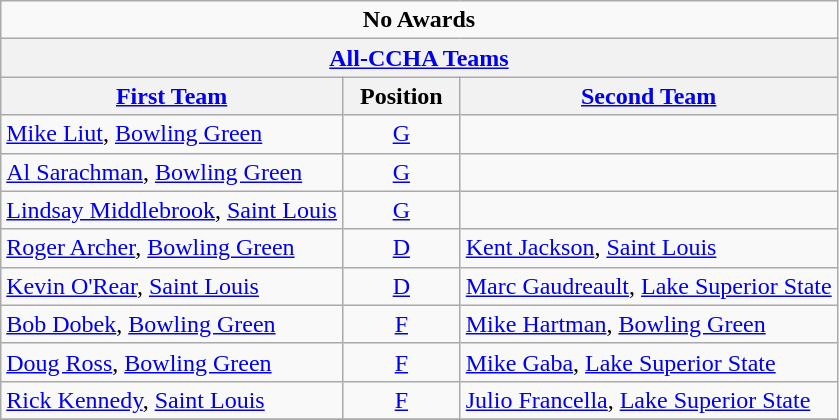<table class="wikitable">
<tr>
<td colspan=3 align=center><strong>No Awards</strong></td>
</tr>
<tr>
<th colspan=3><a href='#'>All-CCHA Teams</a></th>
</tr>
<tr>
<th><a href='#'>First Team</a></th>
<th>  Position  </th>
<th><a href='#'>Second Team</a></th>
</tr>
<tr>
<td><a href='#'>Mike Liut</a>, <a href='#'>Bowling Green</a></td>
<td align=center><a href='#'>G</a></td>
<td></td>
</tr>
<tr>
<td><a href='#'>Al Sarachman</a>, <a href='#'>Bowling Green</a></td>
<td align=center><a href='#'>G</a></td>
<td></td>
</tr>
<tr>
<td><a href='#'>Lindsay Middlebrook</a>, <a href='#'>Saint Louis</a></td>
<td align=center><a href='#'>G</a></td>
<td></td>
</tr>
<tr>
<td><a href='#'>Roger Archer</a>, <a href='#'>Bowling Green</a></td>
<td align=center><a href='#'>D</a></td>
<td><a href='#'>Kent Jackson</a>, <a href='#'>Saint Louis</a></td>
</tr>
<tr>
<td><a href='#'>Kevin O'Rear</a>, <a href='#'>Saint Louis</a></td>
<td align=center><a href='#'>D</a></td>
<td><a href='#'>Marc Gaudreault</a>, <a href='#'>Lake Superior State</a></td>
</tr>
<tr>
<td><a href='#'>Bob Dobek</a>, <a href='#'>Bowling Green</a></td>
<td align=center><a href='#'>F</a></td>
<td><a href='#'>Mike Hartman</a>, <a href='#'>Bowling Green</a></td>
</tr>
<tr>
<td><a href='#'>Doug Ross</a>, <a href='#'>Bowling Green</a></td>
<td align=center><a href='#'>F</a></td>
<td><a href='#'>Mike Gaba</a>, <a href='#'>Lake Superior State</a></td>
</tr>
<tr>
<td><a href='#'>Rick Kennedy</a>, <a href='#'>Saint Louis</a></td>
<td align=center><a href='#'>F</a></td>
<td><a href='#'>Julio Francella</a>, <a href='#'>Lake Superior State</a></td>
</tr>
<tr>
</tr>
</table>
